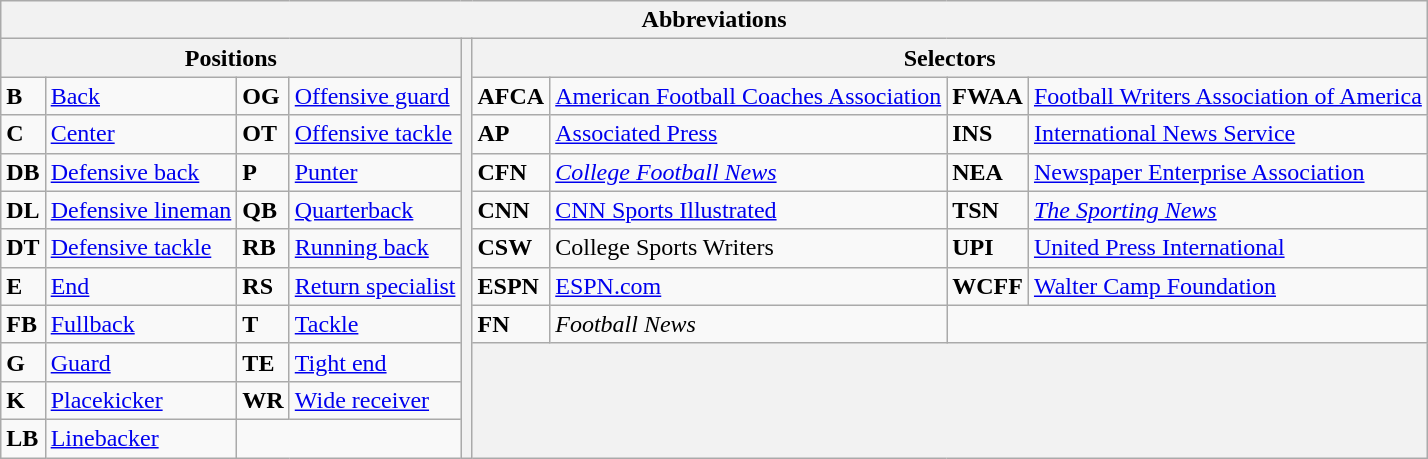<table class="wikitable">
<tr>
<th colspan=9>Abbreviations</th>
</tr>
<tr>
<td colspan=4 align=center style=background:#f2f2f2><strong>Positions</strong></td>
<td rowspan=11 style=background:#f2f2f2></td>
<td colspan=4 align=center style=background:#f2f2f2><strong>Selectors</strong></td>
</tr>
<tr>
<td><strong>B</strong></td>
<td><a href='#'>Back</a></td>
<td><strong>OG</strong></td>
<td><a href='#'>Offensive guard</a></td>
<td><strong>AFCA</strong></td>
<td><a href='#'>American Football Coaches Association</a></td>
<td><strong>FWAA</strong></td>
<td><a href='#'>Football Writers Association of America</a></td>
</tr>
<tr>
<td><strong>C</strong></td>
<td><a href='#'>Center</a></td>
<td><strong>OT</strong></td>
<td><a href='#'>Offensive tackle</a></td>
<td><strong>AP</strong></td>
<td><a href='#'>Associated Press</a></td>
<td><strong>INS</strong></td>
<td><a href='#'>International News Service</a></td>
</tr>
<tr>
<td><strong>DB</strong></td>
<td><a href='#'>Defensive back</a></td>
<td><strong>P</strong></td>
<td><a href='#'>Punter</a></td>
<td><strong>CFN</strong></td>
<td><em><a href='#'>College Football News</a></em></td>
<td><strong>NEA</strong></td>
<td><a href='#'>Newspaper Enterprise Association</a></td>
</tr>
<tr>
<td><strong>DL</strong></td>
<td><a href='#'>Defensive lineman</a></td>
<td><strong>QB</strong></td>
<td><a href='#'>Quarterback</a></td>
<td><strong>CNN</strong></td>
<td><a href='#'>CNN Sports Illustrated</a></td>
<td><strong>TSN</strong></td>
<td><em><a href='#'>The Sporting News</a></em></td>
</tr>
<tr>
<td><strong>DT</strong></td>
<td><a href='#'>Defensive tackle</a></td>
<td><strong>RB</strong></td>
<td><a href='#'>Running back</a></td>
<td><strong>CSW</strong></td>
<td>College Sports Writers</td>
<td><strong>UPI</strong></td>
<td><a href='#'>United Press International</a></td>
</tr>
<tr>
<td><strong>E</strong></td>
<td><a href='#'>End</a></td>
<td><strong>RS</strong></td>
<td><a href='#'>Return specialist</a></td>
<td><strong>ESPN</strong></td>
<td><a href='#'>ESPN.com</a></td>
<td><strong>WCFF</strong></td>
<td><a href='#'>Walter Camp Foundation</a></td>
</tr>
<tr>
<td><strong>FB</strong></td>
<td><a href='#'>Fullback</a></td>
<td><strong>T</strong></td>
<td><a href='#'>Tackle</a></td>
<td><strong>FN</strong></td>
<td><em>Football News</em></td>
<td colspan=2></td>
</tr>
<tr>
<td><strong>G</strong></td>
<td><a href='#'>Guard</a></td>
<td><strong>TE</strong></td>
<td><a href='#'>Tight end</a></td>
<td rowspan=3 colspan=4 style=background:#f2f2f2></td>
</tr>
<tr>
<td><strong>K</strong></td>
<td><a href='#'>Placekicker</a></td>
<td><strong>WR</strong></td>
<td><a href='#'>Wide receiver</a></td>
</tr>
<tr>
<td><strong>LB</strong></td>
<td><a href='#'>Linebacker</a></td>
<td colspan=2></td>
</tr>
</table>
